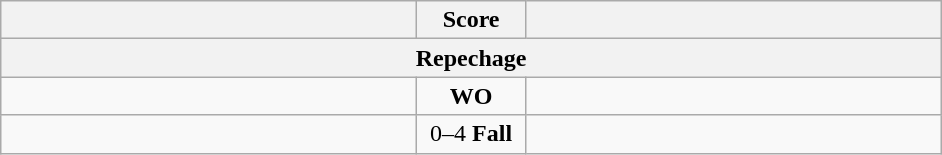<table class="wikitable" style="text-align: left;">
<tr>
<th align="right" width="270"></th>
<th width="65">Score</th>
<th align="left" width="270"></th>
</tr>
<tr>
<th colspan="3">Repechage</th>
</tr>
<tr>
<td></td>
<td align=center><strong>WO</strong></td>
<td><strong></strong></td>
</tr>
<tr>
<td></td>
<td align=center>0–4 <strong>Fall</strong></td>
<td><strong></strong></td>
</tr>
</table>
